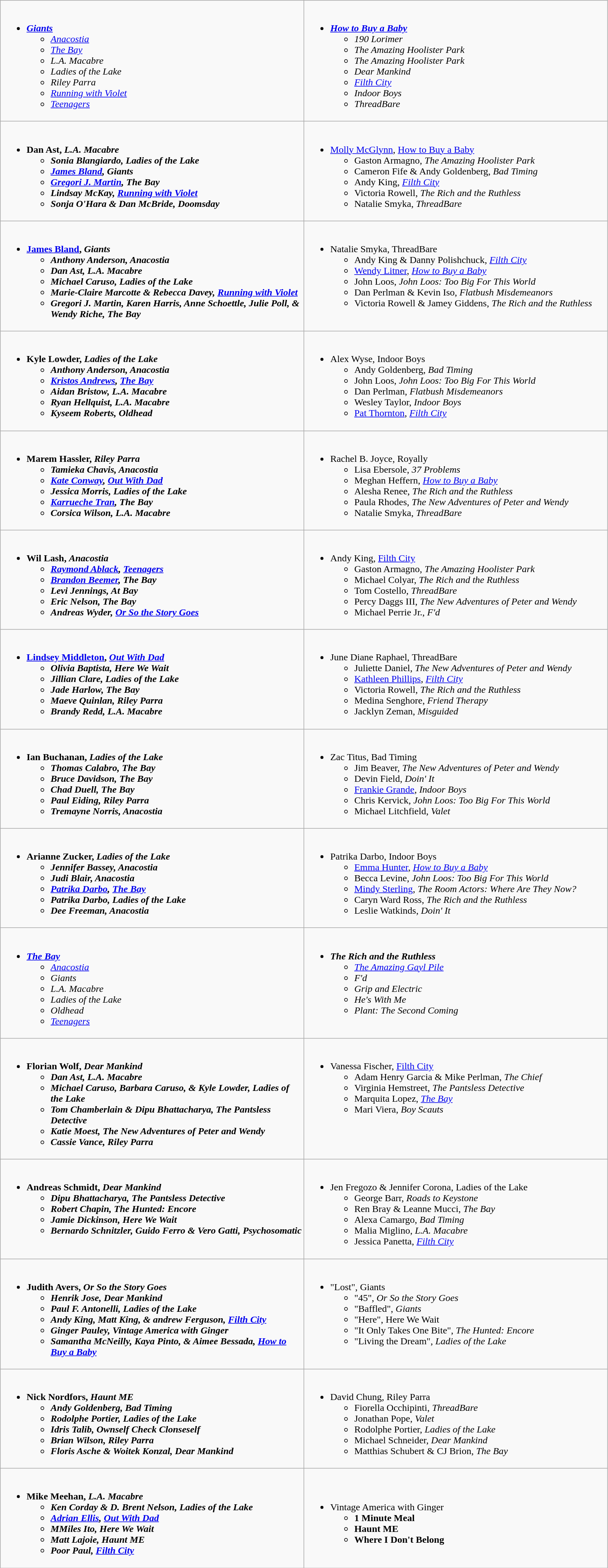<table class="wikitable" style="width:80%">
<tr>
<td width="50%" valign="top"><br><ul><li><strong><em><a href='#'>Giants</a></em></strong><ul><li><em><a href='#'>Anacostia</a></em></li><li><em><a href='#'>The Bay</a></em></li><li><em>L.A. Macabre</em></li><li><em>Ladies of the Lake</em></li><li><em>Riley Parra</em></li><li><em><a href='#'>Running with Violet</a></em></li><li><em><a href='#'>Teenagers</a></em></li></ul></li></ul></td>
<td width="50%" valign="top"><br><ul><li><strong><em><a href='#'>How to Buy a Baby</a></em></strong><ul><li><em>190 Lorimer</em></li><li><em>The Amazing Hoolister Park</em></li><li><em>The Amazing Hoolister Park</em></li><li><em>Dear Mankind</em></li><li><em><a href='#'>Filth City</a></em></li><li><em>Indoor Boys</em></li><li><em>ThreadBare</em></li></ul></li></ul></td>
</tr>
<tr>
<td width="50%" valign="top"><br><ul><li><strong>Dan Ast, <em>L.A. Macabre<strong><em><ul><li>Sonia Blangiardo, </em>Ladies of the Lake<em></li><li><a href='#'>James Bland</a>, </em>Giants<em></li><li><a href='#'>Gregori J. Martin</a>, </em>The Bay<em></li><li>Lindsay McKay, </em><a href='#'>Running with Violet</a><em></li><li>Sonja O'Hara & Dan McBride, </em>Doomsday<em></li></ul></li></ul></td>
<td width="50%" valign="top"><br><ul><li></strong><a href='#'>Molly McGlynn</a>, </em><a href='#'>How to Buy a Baby</a></em></strong><ul><li>Gaston Armagno, <em>The Amazing Hoolister Park</em></li><li>Cameron Fife & Andy Goldenberg, <em>Bad Timing</em></li><li>Andy King, <em><a href='#'>Filth City</a></em></li><li>Victoria Rowell, <em>The Rich and the Ruthless</em></li><li>Natalie Smyka, <em>ThreadBare</em></li></ul></li></ul></td>
</tr>
<tr>
<td width="50%" valign="top"><br><ul><li><strong><a href='#'>James Bland</a>, <em>Giants<strong><em><ul><li>Anthony Anderson, </em>Anacostia<em></li><li>Dan Ast, </em>L.A. Macabre<em></li><li>Michael Caruso, </em>Ladies of the Lake<em></li><li>Marie-Claire Marcotte & Rebecca Davey, </em><a href='#'>Running with Violet</a><em></li><li>Gregori J. Martin, Karen Harris, Anne Schoettle, Julie Poll, & Wendy Riche, </em>The Bay<em></li></ul></li></ul></td>
<td width="50%" valign="top"><br><ul><li></strong>Natalie Smyka, </em>ThreadBare</em></strong><ul><li>Andy King & Danny Polishchuck, <em><a href='#'>Filth City</a></em></li><li><a href='#'>Wendy Litner</a>, <em><a href='#'>How to Buy a Baby</a></em></li><li>John Loos, <em>John Loos: Too Big For This World</em></li><li>Dan Perlman & Kevin Iso, <em>Flatbush Misdemeanors</em></li><li>Victoria Rowell & Jamey Giddens, <em>The Rich and the Ruthless</em></li></ul></li></ul></td>
</tr>
<tr>
<td width="50%" valign="top"><br><ul><li><strong>Kyle Lowder, <em>Ladies of the Lake<strong><em><ul><li>Anthony Anderson, </em>Anacostia<em></li><li><a href='#'>Kristos Andrews</a>, </em><a href='#'>The Bay</a><em></li><li>Aidan Bristow, </em>L.A. Macabre<em></li><li>Ryan Hellquist, </em>L.A. Macabre<em></li><li>Kyseem Roberts, </em>Oldhead<em></li></ul></li></ul></td>
<td width="50%" valign="top"><br><ul><li></strong>Alex Wyse, </em>Indoor Boys</em></strong><ul><li>Andy Goldenberg, <em>Bad Timing</em></li><li>John Loos, <em>John Loos: Too Big For This World</em></li><li>Dan Perlman, <em>Flatbush Misdemeanors</em></li><li>Wesley Taylor, <em>Indoor Boys</em></li><li><a href='#'>Pat Thornton</a>, <em><a href='#'>Filth City</a></em></li></ul></li></ul></td>
</tr>
<tr>
<td width="50%" valign="top"><br><ul><li><strong>Marem Hassler, <em>Riley Parra<strong><em><ul><li>Tamieka Chavis, </em>Anacostia<em></li><li><a href='#'>Kate Conway</a>, </em><a href='#'>Out With Dad</a><em></li><li>Jessica Morris, </em>Ladies of the Lake<em></li><li><a href='#'>Karrueche Tran</a>, </em>The Bay<em></li><li>Corsica Wilson, </em>L.A. Macabre<em></li></ul></li></ul></td>
<td width="50%" valign="top"><br><ul><li></strong>Rachel B. Joyce, </em>Royally</em></strong><ul><li>Lisa Ebersole, <em>37 Problems</em></li><li>Meghan Heffern, <em><a href='#'>How to Buy a Baby</a></em></li><li>Alesha Renee, <em>The Rich and the Ruthless</em></li><li>Paula Rhodes, <em>The New Adventures of Peter and Wendy</em></li><li>Natalie Smyka, <em>ThreadBare</em></li></ul></li></ul></td>
</tr>
<tr>
<td width="50%" valign="top"><br><ul><li><strong>Wil Lash, <em>Anacostia<strong><em><ul><li><a href='#'>Raymond Ablack</a>, </em><a href='#'>Teenagers</a><em></li><li><a href='#'>Brandon Beemer</a>, </em>The Bay<em></li><li>Levi Jennings, </em>At Bay<em></li><li>Eric Nelson, </em>The Bay<em></li><li>Andreas Wyder, </em><a href='#'>Or So the Story Goes</a><em></li></ul></li></ul></td>
<td width="50%" valign="top"><br><ul><li></strong>Andy King, </em><a href='#'>Filth City</a></em></strong><ul><li>Gaston Armagno, <em>The Amazing Hoolister Park</em></li><li>Michael Colyar, <em>The Rich and the Ruthless</em></li><li>Tom Costello, <em>ThreadBare</em></li><li>Percy Daggs III, <em>The New Adventures of Peter and Wendy</em></li><li>Michael Perrie Jr., <em>F'd</em></li></ul></li></ul></td>
</tr>
<tr>
<td width="50%" valign="top"><br><ul><li><strong><a href='#'>Lindsey Middleton</a>, <em><a href='#'>Out With Dad</a><strong><em><ul><li>Olivia Baptista, </em>Here We Wait<em></li><li>Jillian Clare, </em>Ladies of the Lake<em></li><li>Jade Harlow, </em>The Bay<em></li><li>Maeve Quinlan, </em>Riley Parra<em></li><li>Brandy Redd, </em>L.A. Macabre<em></li></ul></li></ul></td>
<td width="50%" valign="top"><br><ul><li></strong>June Diane Raphael, </em>ThreadBare</em></strong><ul><li>Juliette Daniel, <em>The New Adventures of Peter and Wendy</em></li><li><a href='#'>Kathleen Phillips</a>, <em><a href='#'>Filth City</a></em></li><li>Victoria Rowell, <em>The Rich and the Ruthless</em></li><li>Medina Senghore, <em>Friend Therapy</em></li><li>Jacklyn Zeman, <em>Misguided</em></li></ul></li></ul></td>
</tr>
<tr>
<td width="50%" valign="top"><br><ul><li><strong>Ian Buchanan, <em>Ladies of the Lake<strong><em><ul><li>Thomas Calabro, </em>The Bay<em></li><li>Bruce Davidson, </em>The Bay<em></li><li>Chad Duell, </em>The Bay<em></li><li>Paul Eiding, </em>Riley Parra<em></li><li>Tremayne Norris, </em>Anacostia<em></li></ul></li></ul></td>
<td width="50%" valign="top"><br><ul><li></strong>Zac Titus, </em>Bad Timing</em></strong><ul><li>Jim Beaver, <em>The New Adventures of Peter and Wendy</em></li><li>Devin Field, <em>Doin' It</em></li><li><a href='#'>Frankie Grande</a>, <em>Indoor Boys</em></li><li>Chris Kervick, <em>John Loos: Too Big For This World</em></li><li>Michael Litchfield, <em>Valet</em></li></ul></li></ul></td>
</tr>
<tr>
<td width="50%" valign="top"><br><ul><li><strong>Arianne Zucker, <em>Ladies of the Lake<strong><em><ul><li>Jennifer Bassey, </em>Anacostia<em></li><li>Judi Blair, </em>Anacostia<em></li><li><a href='#'>Patrika Darbo</a>, </em><a href='#'>The Bay</a><em></li><li>Patrika Darbo, </em>Ladies of the Lake<em></li><li>Dee Freeman, </em>Anacostia<em></li></ul></li></ul></td>
<td width="50%" valign="top"><br><ul><li></strong>Patrika Darbo, </em>Indoor Boys</em></strong><ul><li><a href='#'>Emma Hunter</a>, <em><a href='#'>How to Buy a Baby</a></em></li><li>Becca Levine, <em>John Loos: Too Big For This World</em></li><li><a href='#'>Mindy Sterling</a>, <em>The Room Actors: Where Are They Now?</em></li><li>Caryn Ward Ross, <em>The Rich and the Ruthless</em></li><li>Leslie Watkinds, <em>Doin' It</em></li></ul></li></ul></td>
</tr>
<tr>
<td width="50%" valign="top"><br><ul><li><strong><em><a href='#'>The Bay</a></em></strong><ul><li><em><a href='#'>Anacostia</a></em></li><li><em>Giants</em></li><li><em>L.A. Macabre</em></li><li><em>Ladies of the Lake</em></li><li><em>Oldhead</em></li><li><em><a href='#'>Teenagers</a></em></li></ul></li></ul></td>
<td width="50%" valign="top"><br><ul><li><strong><em>The Rich and the Ruthless</em></strong><ul><li><em><a href='#'>The Amazing Gayl Pile</a></em></li><li><em>F'd</em></li><li><em>Grip and Electric</em></li><li><em>He's With Me</em></li><li><em>Plant: The Second Coming</em></li></ul></li></ul></td>
</tr>
<tr>
<td width="50%" valign="top"><br><ul><li><strong>Florian Wolf, <em>Dear Mankind<strong><em><ul><li>Dan Ast, </em>L.A. Macabre<em></li><li>Michael Caruso, Barbara Caruso, & Kyle Lowder, </em>Ladies of the Lake<em></li><li>Tom Chamberlain & Dipu Bhattacharya, </em>The Pantsless Detective<em></li><li>Katie Moest, </em>The New Adventures of Peter and Wendy<em></li><li>Cassie Vance, </em>Riley Parra<em></li></ul></li></ul></td>
<td width="50%" valign="top"><br><ul><li></strong>Vanessa Fischer, </em><a href='#'>Filth City</a></em></strong><ul><li>Adam Henry Garcia & Mike Perlman, <em>The Chief</em></li><li>Virginia Hemstreet, <em>The Pantsless Detective</em></li><li>Marquita Lopez, <em><a href='#'>The Bay</a></em></li><li>Mari Viera, <em>Boy Scauts</em></li></ul></li></ul></td>
</tr>
<tr>
<td width="50%" valign="top"><br><ul><li><strong>Andreas Schmidt, <em>Dear Mankind<strong><em><ul><li>Dipu Bhattacharya, </em>The Pantsless Detective<em></li><li>Robert Chapin, </em>The Hunted: Encore<em></li><li>Jamie Dickinson, </em>Here We Wait<em></li><li>Bernardo Schnitzler, Guido Ferro & Vero Gatti, </em>Psychosomatic<em></li></ul></li></ul></td>
<td width="50%" valign="top"><br><ul><li></strong>Jen Fregozo & Jennifer Corona, </em>Ladies of the Lake</em></strong><ul><li>George Barr, <em>Roads to Keystone</em></li><li>Ren Bray & Leanne Mucci, <em>The Bay</em></li><li>Alexa Camargo, <em>Bad Timing</em></li><li>Malia Miglino, <em>L.A. Macabre</em></li><li>Jessica Panetta, <em><a href='#'>Filth City</a></em></li></ul></li></ul></td>
</tr>
<tr>
<td width="50%" valign="top"><br><ul><li><strong>Judith Avers, <em>Or So the Story Goes<strong><em><ul><li>Henrik Jose, </em>Dear Mankind<em></li><li>Paul F. Antonelli, </em>Ladies of the Lake<em></li><li>Andy King, Matt King, & andrew Ferguson, </em><a href='#'>Filth City</a><em></li><li>Ginger Pauley, </em>Vintage America with Ginger<em></li><li>Samantha McNeilly, Kaya Pinto, & Aimee Bessada, </em><a href='#'>How to Buy a Baby</a><em></li></ul></li></ul></td>
<td width="50%" valign="top"><br><ul><li></strong>"Lost", </em>Giants</em></strong><ul><li>"45", <em>Or So the Story Goes</em></li><li>"Baffled", <em>Giants</em></li><li>"Here", Here We Wait</li><li>"It Only Takes One Bite", <em>The Hunted: Encore</em></li><li>"Living the Dream", <em>Ladies of the Lake</em></li></ul></li></ul></td>
</tr>
<tr>
<td width="50%" valign="top"><br><ul><li><strong>Nick Nordfors, <em>Haunt ME<strong><em><ul><li>Andy Goldenberg, </em>Bad Timing<em></li><li>Rodolphe Portier, </em>Ladies of the Lake<em></li><li>Idris Talib, </em>Ownself Check Clonseself<em></li><li>Brian Wilson, </em>Riley Parra<em></li><li>Floris Asche & Woitek Konzal, </em>Dear Mankind<em></li></ul></li></ul></td>
<td width="50%" valign="top"><br><ul><li></strong>David Chung, </em>Riley Parra</em></strong><ul><li>Fiorella Occhipinti, <em>ThreadBare</em></li><li>Jonathan Pope, <em>Valet</em></li><li>Rodolphe Portier, <em>Ladies of the Lake</em></li><li>Michael Schneider, <em>Dear Mankind</em></li><li>Matthias Schubert & CJ Brion, <em>The Bay</em></li></ul></li></ul></td>
</tr>
<tr>
<td width="50%" valign="top"><br><ul><li><strong>Mike Meehan, <em>L.A. Macabre<strong><em><ul><li>Ken Corday & D. Brent Nelson, </em>Ladies of the Lake<em></li><li><a href='#'>Adrian Ellis</a>, </em><a href='#'>Out With Dad</a><em></li><li>MMiles Ito, </em>Here We Wait<em></li><li>Matt Lajoie, </em>Haunt ME<em></li><li>Poor Paul, </em><a href='#'>Filth City</a><em></li></ul></li></ul></td>
<td><br><ul><li></em></strong>Vintage America with Ginger<strong><em><ul><li></em>1 Minute Meal<em></li><li></em>Haunt ME<em></li><li></em>Where I Don't Belong<em></li></ul></li></ul></td>
</tr>
</table>
